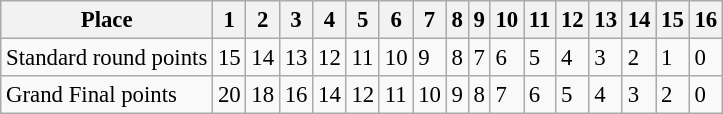<table class="wikitable" style="font-size:95%">
<tr>
<th scope="col">Place</th>
<th scope="col">1</th>
<th scope="col">2</th>
<th scope="col">3</th>
<th scope="col">4</th>
<th scope="col">5</th>
<th scope="col">6</th>
<th scope="col">7</th>
<th scope="col">8</th>
<th scope="col">9</th>
<th scope="col">10</th>
<th scope="col">11</th>
<th scope="col">12</th>
<th scope="col">13</th>
<th scope="col">14</th>
<th scope="col">15</th>
<th>16</th>
</tr>
<tr>
<td>Standard round points</td>
<td>15</td>
<td>14</td>
<td>13</td>
<td>12</td>
<td>11</td>
<td>10</td>
<td>9</td>
<td>8</td>
<td>7</td>
<td>6</td>
<td>5</td>
<td>4</td>
<td>3</td>
<td>2</td>
<td>1</td>
<td>0</td>
</tr>
<tr>
<td>Grand Final points</td>
<td>20</td>
<td>18</td>
<td>16</td>
<td>14</td>
<td>12</td>
<td>11</td>
<td>10</td>
<td>9</td>
<td>8</td>
<td>7</td>
<td>6</td>
<td>5</td>
<td>4</td>
<td>3</td>
<td>2</td>
<td>0</td>
</tr>
</table>
